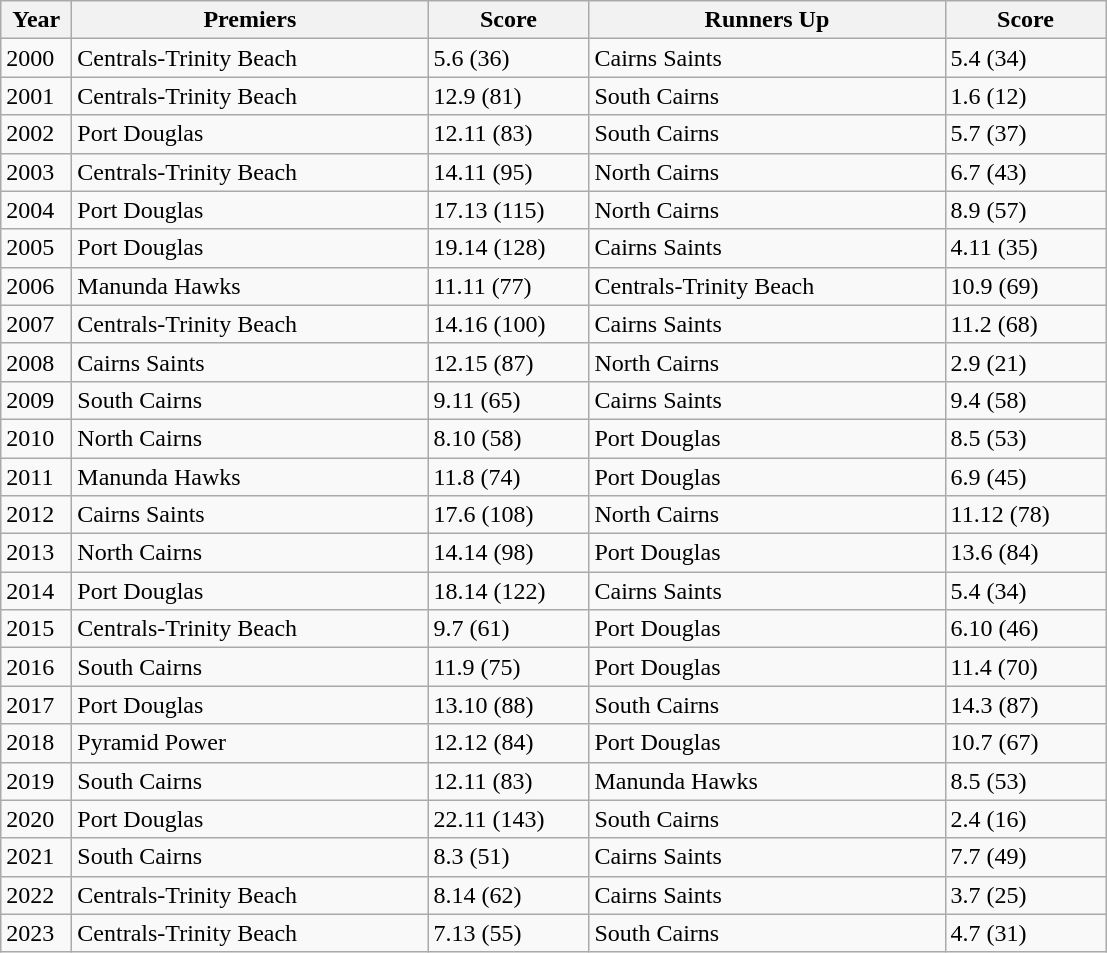<table class = "wikitable">
<tr>
<th style="width:40px;">Year</th>
<th style="width:230px;">Premiers</th>
<th style="width:100px;">Score</th>
<th style="width:230px;">Runners Up</th>
<th style="width:100px;">Score</th>
</tr>
<tr>
<td>2000</td>
<td>Centrals-Trinity Beach</td>
<td>5.6 (36)</td>
<td>Cairns Saints</td>
<td>5.4 (34)</td>
</tr>
<tr>
<td>2001</td>
<td>Centrals-Trinity Beach</td>
<td>12.9 (81)</td>
<td>South Cairns</td>
<td>1.6 (12)</td>
</tr>
<tr>
<td>2002</td>
<td>Port Douglas</td>
<td>12.11 (83)</td>
<td>South Cairns</td>
<td>5.7 (37)</td>
</tr>
<tr>
<td>2003</td>
<td>Centrals-Trinity Beach</td>
<td>14.11 (95)</td>
<td>North Cairns</td>
<td>6.7 (43)</td>
</tr>
<tr>
<td>2004</td>
<td>Port Douglas</td>
<td>17.13 (115)</td>
<td>North Cairns</td>
<td>8.9 (57)</td>
</tr>
<tr>
<td>2005</td>
<td>Port Douglas</td>
<td>19.14 (128)</td>
<td>Cairns Saints</td>
<td>4.11 (35)</td>
</tr>
<tr>
<td>2006</td>
<td>Manunda Hawks</td>
<td>11.11 (77)</td>
<td>Centrals-Trinity Beach</td>
<td>10.9 (69)</td>
</tr>
<tr>
<td>2007</td>
<td>Centrals-Trinity Beach</td>
<td>14.16 (100)</td>
<td>Cairns Saints</td>
<td>11.2 (68)</td>
</tr>
<tr>
<td>2008</td>
<td>Cairns Saints</td>
<td>12.15 (87)</td>
<td>North Cairns</td>
<td>2.9 (21)</td>
</tr>
<tr>
<td>2009</td>
<td>South Cairns</td>
<td>9.11 (65)</td>
<td>Cairns Saints</td>
<td>9.4 (58)</td>
</tr>
<tr>
<td>2010</td>
<td>North Cairns</td>
<td>8.10 (58)</td>
<td>Port Douglas</td>
<td>8.5 (53)</td>
</tr>
<tr>
<td>2011</td>
<td>Manunda Hawks</td>
<td>11.8 (74)</td>
<td>Port Douglas</td>
<td>6.9 (45)</td>
</tr>
<tr>
<td>2012</td>
<td>Cairns Saints</td>
<td>17.6 (108)</td>
<td>North Cairns</td>
<td>11.12 (78)</td>
</tr>
<tr>
<td>2013</td>
<td>North Cairns</td>
<td>14.14 (98)</td>
<td>Port Douglas</td>
<td>13.6 (84)</td>
</tr>
<tr>
<td>2014</td>
<td>Port Douglas</td>
<td>18.14 (122)</td>
<td>Cairns Saints</td>
<td>5.4 (34)</td>
</tr>
<tr>
<td>2015</td>
<td>Centrals-Trinity Beach</td>
<td>9.7 (61)</td>
<td>Port Douglas</td>
<td>6.10 (46)</td>
</tr>
<tr>
<td>2016</td>
<td>South Cairns</td>
<td>11.9 (75)</td>
<td>Port Douglas</td>
<td>11.4 (70)</td>
</tr>
<tr>
<td>2017</td>
<td>Port Douglas</td>
<td>13.10 (88)</td>
<td>South Cairns</td>
<td>14.3 (87)</td>
</tr>
<tr>
<td>2018</td>
<td>Pyramid Power</td>
<td>12.12 (84)</td>
<td>Port Douglas</td>
<td>10.7 (67)</td>
</tr>
<tr>
<td>2019</td>
<td>South Cairns</td>
<td>12.11 (83)</td>
<td>Manunda Hawks</td>
<td>8.5 (53)</td>
</tr>
<tr>
<td>2020</td>
<td>Port Douglas</td>
<td>22.11 (143)</td>
<td>South Cairns</td>
<td>2.4 (16)</td>
</tr>
<tr>
<td>2021</td>
<td>South Cairns</td>
<td>8.3 (51)</td>
<td>Cairns Saints</td>
<td>7.7 (49)</td>
</tr>
<tr>
<td>2022</td>
<td>Centrals-Trinity Beach</td>
<td>8.14 (62)</td>
<td>Cairns Saints</td>
<td>3.7 (25)</td>
</tr>
<tr>
<td>2023</td>
<td>Centrals-Trinity Beach</td>
<td>7.13 (55)</td>
<td>South Cairns</td>
<td>4.7 (31)</td>
</tr>
</table>
